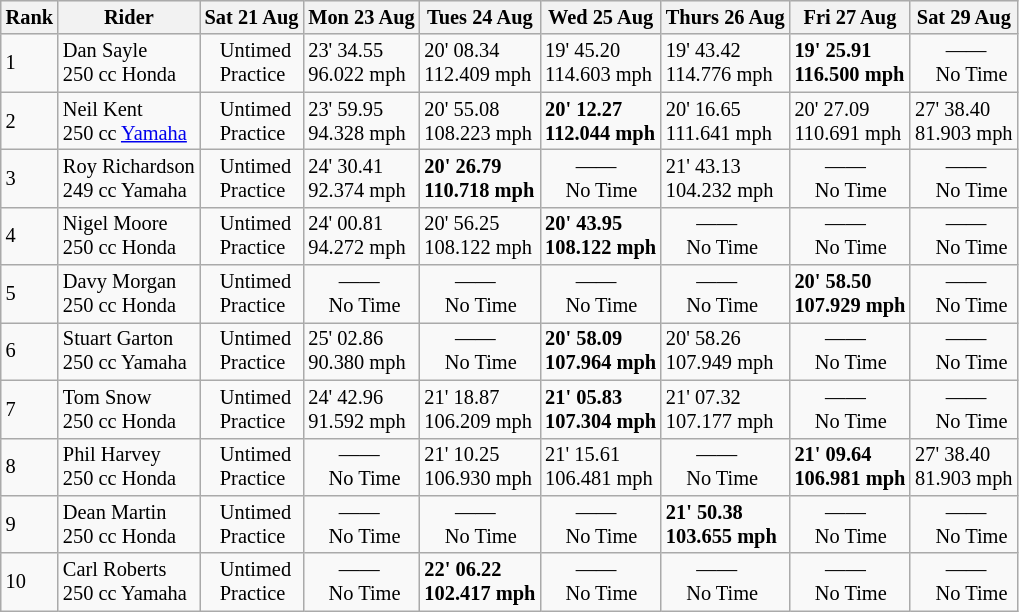<table class="wikitable" style="font-size: 85%;">
<tr style="background:#efefef;">
<th>Rank</th>
<th>Rider</th>
<th>Sat 21 Aug</th>
<th>Mon 23 Aug</th>
<th>Tues 24 Aug</th>
<th>Wed 25 Aug</th>
<th>Thurs 26 Aug</th>
<th>Fri 27 Aug</th>
<th>Sat 29 Aug</th>
</tr>
<tr>
<td>1</td>
<td> Dan Sayle<br> 250 cc Honda</td>
<td>   Untimed<br>   Practice</td>
<td>23' 34.55 <br> 96.022 mph</td>
<td>20' 08.34 <br> 112.409 mph</td>
<td>19' 45.20 <br> 114.603 mph</td>
<td>19' 43.42 <br> 114.776 mph</td>
<td><strong>19' 25.91 <br> 116.500 mph</strong></td>
<td>      ——<br>    No Time</td>
</tr>
<tr>
<td>2</td>
<td> Neil Kent<br> 250 cc <a href='#'>Yamaha</a></td>
<td>   Untimed<br>   Practice</td>
<td>23' 59.95 <br> 94.328 mph</td>
<td>20' 55.08 <br> 108.223 mph</td>
<td><strong>20' 12.27 <br> 112.044 mph</strong></td>
<td>20' 16.65 <br> 111.641 mph</td>
<td>20' 27.09 <br> 110.691 mph</td>
<td>27' 38.40 <br> 81.903 mph</td>
</tr>
<tr>
<td>3</td>
<td> Roy Richardson<br> 249 cc Yamaha</td>
<td>   Untimed<br>   Practice</td>
<td>24' 30.41 <br> 92.374 mph</td>
<td><strong>20' 26.79 <br> 110.718 mph</strong></td>
<td>      ——<br>    No Time</td>
<td>21' 43.13 <br> 104.232 mph</td>
<td>      ——<br>    No Time</td>
<td>      ——<br>    No Time</td>
</tr>
<tr>
<td>4</td>
<td> Nigel Moore<br> 250 cc Honda</td>
<td>   Untimed<br>   Practice</td>
<td>24' 00.81 <br> 94.272 mph</td>
<td>20' 56.25 <br> 108.122 mph</td>
<td><strong>20' 43.95 <br> 108.122 mph</strong></td>
<td>      ——<br>    No Time</td>
<td>      ——<br>    No Time</td>
<td>      ——<br>    No Time</td>
</tr>
<tr>
<td>5</td>
<td> Davy Morgan<br> 250 cc Honda</td>
<td>   Untimed<br>   Practice</td>
<td>      ——<br>    No Time</td>
<td>      ——<br>    No Time</td>
<td>      ——<br>    No Time</td>
<td>      ——<br>    No Time</td>
<td><strong>20' 58.50 <br> 107.929 mph</strong></td>
<td>      ——<br>    No Time</td>
</tr>
<tr>
<td>6</td>
<td> Stuart Garton<br> 250 cc Yamaha</td>
<td>   Untimed<br>   Practice</td>
<td>25' 02.86 <br> 90.380 mph</td>
<td>      ——<br>    No Time</td>
<td><strong>20' 58.09 <br> 107.964 mph</strong></td>
<td>20' 58.26 <br> 107.949 mph</td>
<td>      ——<br>    No Time</td>
<td>      ——<br>    No Time</td>
</tr>
<tr>
<td>7</td>
<td> Tom Snow<br> 250 cc Honda</td>
<td>   Untimed<br>   Practice</td>
<td>24' 42.96 <br> 91.592 mph</td>
<td>21' 18.87 <br> 106.209 mph</td>
<td><strong>21' 05.83 <br> 107.304 mph</strong></td>
<td>21' 07.32 <br> 107.177 mph</td>
<td>      ——<br>    No Time</td>
<td>      ——<br>    No Time</td>
</tr>
<tr>
<td>8</td>
<td> Phil Harvey<br> 250 cc Honda</td>
<td>   Untimed<br>   Practice</td>
<td>      ——<br>    No Time</td>
<td>21' 10.25 <br> 106.930 mph</td>
<td>21' 15.61 <br> 106.481 mph</td>
<td>      ——<br>    No Time</td>
<td><strong>21' 09.64 <br> 106.981 mph</strong></td>
<td>27' 38.40 <br> 81.903 mph</td>
</tr>
<tr>
<td>9</td>
<td> Dean Martin<br> 250 cc Honda</td>
<td>   Untimed<br>   Practice</td>
<td>      ——<br>    No Time</td>
<td>      ——<br>    No Time</td>
<td>      ——<br>    No Time</td>
<td><strong>21' 50.38 <br> 103.655 mph</strong></td>
<td>      ——<br>    No Time</td>
<td>      ——<br>    No Time</td>
</tr>
<tr>
<td>10</td>
<td> Carl Roberts<br> 250 cc Yamaha</td>
<td>   Untimed<br>   Practice</td>
<td>      ——<br>    No Time</td>
<td><strong>22' 06.22 <br> 102.417 mph</strong></td>
<td>      ——<br>    No Time</td>
<td>      ——<br>    No Time</td>
<td>      ——<br>    No Time</td>
<td>      ——<br>    No Time</td>
</tr>
</table>
